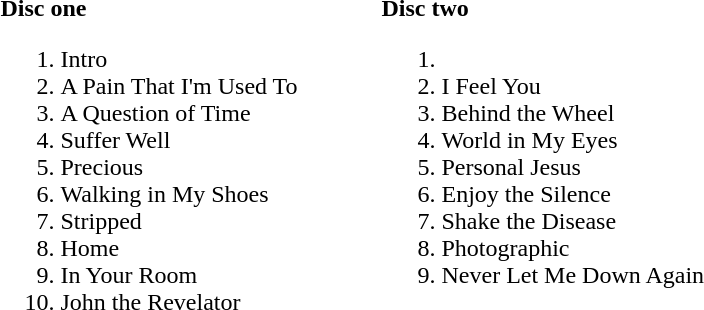<table ->
<tr>
<td width=250 valign=top><br><strong>Disc one</strong><ol><li>Intro</li><li>A Pain That I'm Used To</li><li>A Question of Time</li><li>Suffer Well</li><li>Precious</li><li>Walking in My Shoes</li><li>Stripped</li><li>Home</li><li>In Your Room</li><li>John the Revelator</li></ol></td>
<td width=250 valign=top><br><strong>Disc two</strong><ol><li><li>I Feel You</li><li>Behind the Wheel</li><li>World in My Eyes</li><li>Personal Jesus</li><li>Enjoy the Silence</li><li>Shake the Disease</li><li>Photographic</li><li>Never Let Me Down Again</li></ol></td>
</tr>
</table>
